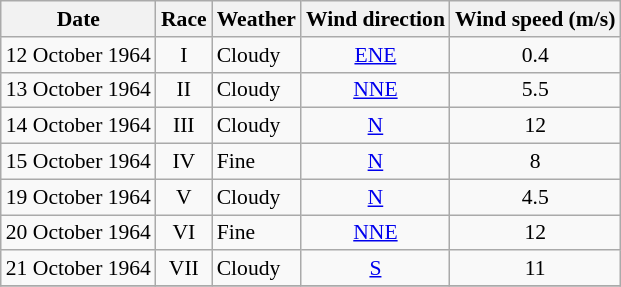<table class="wikitable" style="text-align:right; font-size:90%">
<tr>
<th>Date</th>
<th>Race</th>
<th>Weather</th>
<th>Wind direction</th>
<th>Wind speed (m/s)</th>
</tr>
<tr>
<td>12 October 1964</td>
<td align=center>I</td>
<td align=left>Cloudy</td>
<td align=center><a href='#'>ENE</a></td>
<td align=center>0.4</td>
</tr>
<tr>
<td>13 October 1964</td>
<td align=center>II</td>
<td align=left>Cloudy</td>
<td align=center><a href='#'>NNE</a></td>
<td align=center>5.5</td>
</tr>
<tr>
<td>14 October 1964</td>
<td align=center>III</td>
<td align=left>Cloudy</td>
<td align=center><a href='#'>N</a></td>
<td align=center>12</td>
</tr>
<tr>
<td>15 October 1964</td>
<td align=center>IV</td>
<td align=left>Fine</td>
<td align=center><a href='#'>N</a></td>
<td align=center>8</td>
</tr>
<tr>
<td>19 October 1964</td>
<td align=center>V</td>
<td align=left>Cloudy</td>
<td align=center><a href='#'>N</a></td>
<td align=center>4.5</td>
</tr>
<tr>
<td>20 October 1964</td>
<td align=center>VI</td>
<td align=left>Fine</td>
<td align=center><a href='#'>NNE</a></td>
<td align=center>12</td>
</tr>
<tr>
<td>21 October 1964</td>
<td align=center>VII</td>
<td align=left>Cloudy</td>
<td align=center><a href='#'>S</a></td>
<td align=center>11</td>
</tr>
<tr>
</tr>
</table>
